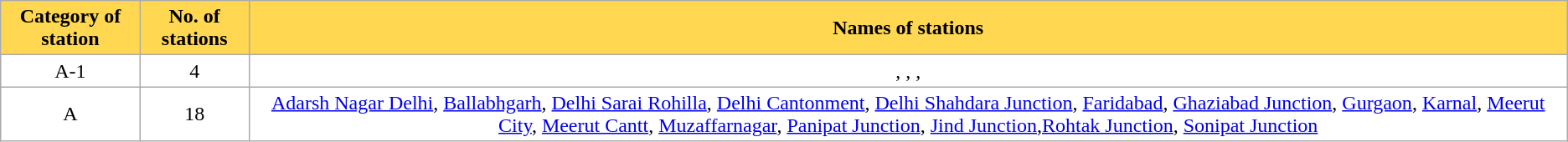<table class="wikitable sortable" style="background:#fff;">
<tr>
<th style="background:#ffd750;" !>Category of station</th>
<th style="background:#ffd750;" !>No. of stations</th>
<th style="background:#ffd750;" !>Names of stations</th>
</tr>
<tr>
<td style="text-align:center;">A-1</td>
<td style="text-align:center;">4</td>
<td style="text-align:center;">, , , </td>
</tr>
<tr>
<td style="text-align:center;">A</td>
<td style="text-align:center;">18</td>
<td style="text-align:center;"><a href='#'>Adarsh Nagar Delhi</a>, <a href='#'>Ballabhgarh</a>, <a href='#'>Delhi Sarai Rohilla</a>, <a href='#'>Delhi Cantonment</a>, <a href='#'>Delhi Shahdara Junction</a>, <a href='#'>Faridabad</a>, <a href='#'>Ghaziabad Junction</a>, <a href='#'>Gurgaon</a>, <a href='#'>Karnal</a>, <a href='#'>Meerut City</a>, <a href='#'>Meerut Cantt</a>, <a href='#'>Muzaffarnagar</a>, <a href='#'>Panipat Junction</a>, <a href='#'>Jind Junction</a>,<a href='#'>Rohtak Junction</a>, <a href='#'>Sonipat Junction</a></td>
</tr>
</table>
